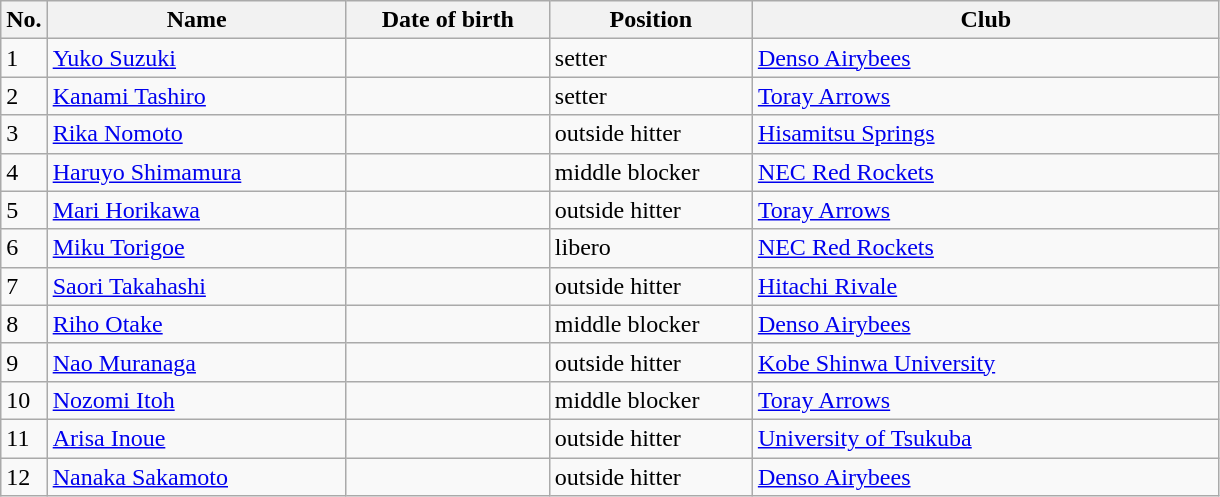<table class=wikitable sortable style=font-size:100%; text-align:center;>
<tr>
<th>No.</th>
<th style=width:12em>Name</th>
<th style=width:8em>Date of birth</th>
<th style=width:8em>Position</th>
<th style=width:19em>Club</th>
</tr>
<tr>
<td>1</td>
<td><a href='#'>Yuko Suzuki</a></td>
<td></td>
<td>setter</td>
<td> <a href='#'>Denso Airybees</a></td>
</tr>
<tr>
<td>2</td>
<td><a href='#'>Kanami Tashiro</a></td>
<td></td>
<td>setter</td>
<td> <a href='#'>Toray Arrows</a></td>
</tr>
<tr>
<td>3</td>
<td><a href='#'>Rika Nomoto</a></td>
<td></td>
<td>outside hitter</td>
<td> <a href='#'>Hisamitsu Springs</a></td>
</tr>
<tr>
<td>4</td>
<td><a href='#'>Haruyo Shimamura</a></td>
<td></td>
<td>middle blocker</td>
<td> <a href='#'>NEC Red Rockets</a></td>
</tr>
<tr>
<td>5</td>
<td><a href='#'>Mari Horikawa</a></td>
<td></td>
<td>outside hitter</td>
<td> <a href='#'>Toray Arrows</a></td>
</tr>
<tr>
<td>6</td>
<td><a href='#'>Miku Torigoe</a></td>
<td></td>
<td>libero</td>
<td> <a href='#'>NEC Red Rockets</a></td>
</tr>
<tr>
<td>7</td>
<td><a href='#'>Saori Takahashi</a></td>
<td></td>
<td>outside hitter</td>
<td> <a href='#'>Hitachi Rivale</a></td>
</tr>
<tr>
<td>8</td>
<td><a href='#'>Riho Otake</a></td>
<td></td>
<td>middle blocker</td>
<td> <a href='#'>Denso Airybees</a></td>
</tr>
<tr>
<td>9</td>
<td><a href='#'>Nao Muranaga</a></td>
<td></td>
<td>outside hitter</td>
<td> <a href='#'>Kobe Shinwa University</a></td>
</tr>
<tr>
<td>10</td>
<td><a href='#'>Nozomi Itoh</a></td>
<td></td>
<td>middle blocker</td>
<td> <a href='#'>Toray Arrows</a></td>
</tr>
<tr>
<td>11</td>
<td><a href='#'>Arisa Inoue</a></td>
<td></td>
<td>outside hitter</td>
<td> <a href='#'>University of Tsukuba</a></td>
</tr>
<tr>
<td>12</td>
<td><a href='#'>Nanaka Sakamoto</a></td>
<td></td>
<td>outside hitter</td>
<td> <a href='#'>Denso Airybees</a></td>
</tr>
</table>
